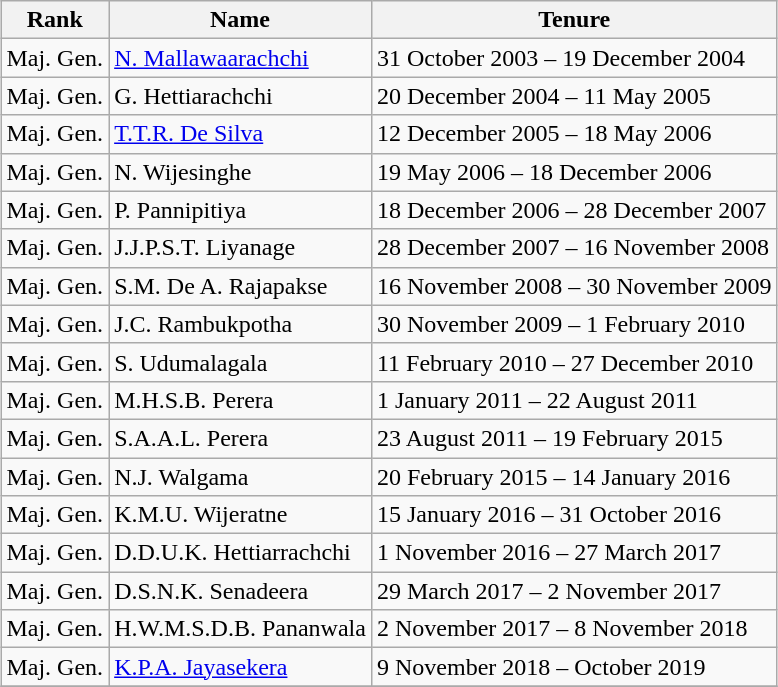<table class="wikitable" style="margin:1em auto;">
<tr>
<th>Rank</th>
<th>Name</th>
<th>Tenure</th>
</tr>
<tr>
<td>Maj. Gen.</td>
<td><a href='#'>N. Mallawaarachchi</a></td>
<td>31 October 2003 – 19 December 2004</td>
</tr>
<tr>
<td>Maj. Gen.</td>
<td>G. Hettiarachchi</td>
<td>20 December 2004 – 11 May 2005</td>
</tr>
<tr>
<td>Maj. Gen.</td>
<td><a href='#'>T.T.R. De Silva</a></td>
<td>12 December 2005 – 18 May 2006</td>
</tr>
<tr>
<td>Maj. Gen.</td>
<td>N. Wijesinghe</td>
<td>19 May 2006 – 18 December 2006</td>
</tr>
<tr>
<td>Maj. Gen.</td>
<td>P. Pannipitiya</td>
<td>18 December 2006 – 28 December 2007</td>
</tr>
<tr>
<td>Maj. Gen.</td>
<td>J.J.P.S.T. Liyanage</td>
<td>28 December 2007 – 16 November 2008</td>
</tr>
<tr>
<td>Maj. Gen.</td>
<td>S.M. De A. Rajapakse</td>
<td>16 November 2008 – 30 November 2009</td>
</tr>
<tr>
<td>Maj. Gen.</td>
<td>J.C. Rambukpotha</td>
<td>30 November 2009 – 1 February 2010</td>
</tr>
<tr>
<td>Maj. Gen.</td>
<td>S. Udumalagala</td>
<td>11 February 2010 – 27 December 2010</td>
</tr>
<tr>
<td>Maj. Gen.</td>
<td>M.H.S.B. Perera</td>
<td>1 January 2011 – 22 August 2011</td>
</tr>
<tr>
<td>Maj. Gen.</td>
<td>S.A.A.L. Perera</td>
<td>23 August 2011 – 19 February 2015</td>
</tr>
<tr>
<td>Maj. Gen.</td>
<td>N.J. Walgama</td>
<td>20 February 2015 – 14 January 2016</td>
</tr>
<tr>
<td>Maj. Gen.</td>
<td>K.M.U. Wijeratne</td>
<td>15 January 2016 – 31 October 2016</td>
</tr>
<tr>
<td>Maj. Gen.</td>
<td>D.D.U.K. Hettiarrachchi</td>
<td>1 November 2016 –	27 March 2017</td>
</tr>
<tr>
<td>Maj. Gen.</td>
<td>D.S.N.K. Senadeera</td>
<td>29 March 2017 – 2 November 2017</td>
</tr>
<tr>
<td>Maj. Gen.</td>
<td>H.W.M.S.D.B. Pananwala</td>
<td>2 November 2017 – 8 November 2018</td>
</tr>
<tr>
<td>Maj. Gen.</td>
<td><a href='#'>K.P.A. Jayasekera</a></td>
<td>9 November 2018 –  October 2019</td>
</tr>
<tr>
</tr>
</table>
